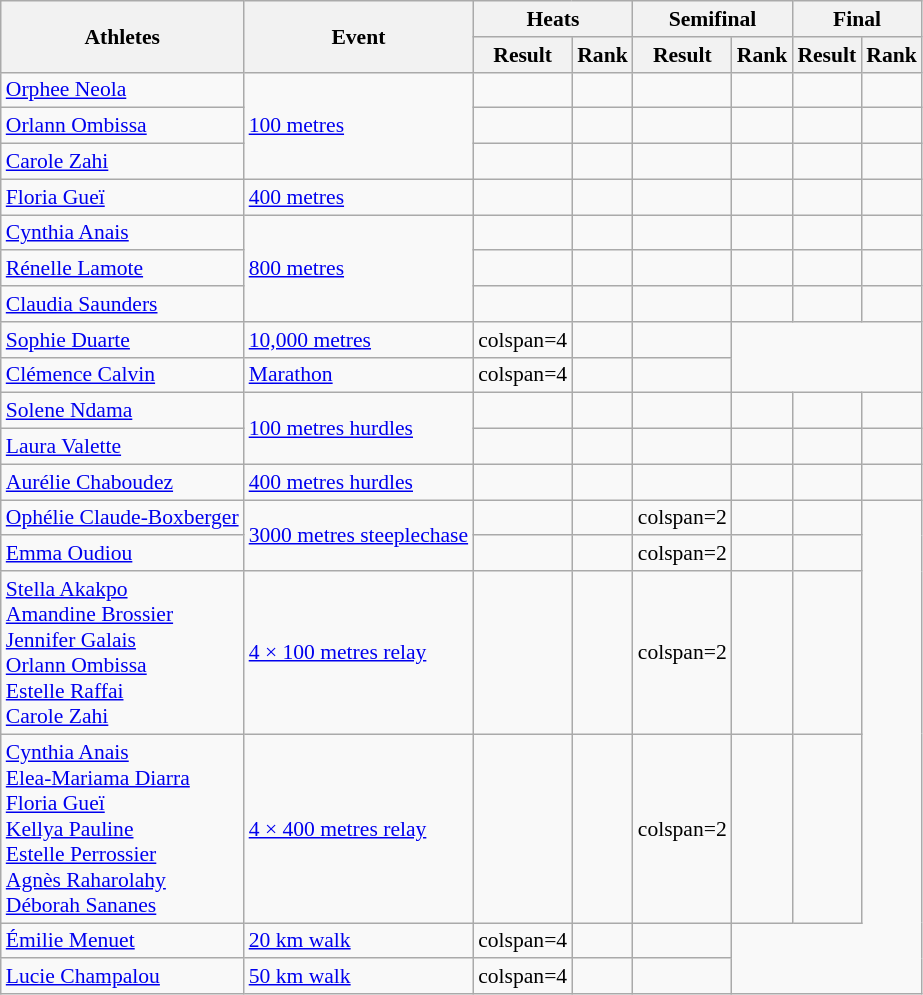<table class="wikitable" border="1" style="font-size:90%">
<tr>
<th rowspan="2">Athletes</th>
<th rowspan="2">Event</th>
<th colspan="2">Heats</th>
<th colspan="2">Semifinal</th>
<th colspan="2">Final</th>
</tr>
<tr>
<th>Result</th>
<th>Rank</th>
<th>Result</th>
<th>Rank</th>
<th>Result</th>
<th>Rank</th>
</tr>
<tr>
<td><a href='#'>Orphee Neola</a></td>
<td rowspan=3><a href='#'>100 metres</a></td>
<td align=center></td>
<td align=center></td>
<td align=center></td>
<td align=center></td>
<td align=center></td>
<td align=center></td>
</tr>
<tr>
<td><a href='#'>Orlann Ombissa</a></td>
<td align=center></td>
<td align=center></td>
<td align=center></td>
<td align=center></td>
<td align=center></td>
<td align=center></td>
</tr>
<tr>
<td><a href='#'>Carole Zahi</a></td>
<td align=center></td>
<td align=center></td>
<td align=center></td>
<td align=center></td>
<td align=center></td>
<td align=center></td>
</tr>
<tr>
<td><a href='#'>Floria Gueï</a></td>
<td><a href='#'>400 metres</a></td>
<td align=center></td>
<td align=center></td>
<td align=center></td>
<td align=center></td>
<td align=center></td>
<td align=center></td>
</tr>
<tr>
<td><a href='#'>Cynthia Anais</a></td>
<td rowspan=3><a href='#'>800 metres</a></td>
<td align=center></td>
<td align=center></td>
<td align=center></td>
<td align=center></td>
<td align=center></td>
<td align=center></td>
</tr>
<tr>
<td><a href='#'>Rénelle Lamote</a></td>
<td align=center></td>
<td align=center></td>
<td align=center></td>
<td align=center></td>
<td align=center></td>
<td align=center></td>
</tr>
<tr>
<td><a href='#'>Claudia Saunders</a></td>
<td align=center></td>
<td align=center></td>
<td align=center></td>
<td align=center></td>
<td align=center></td>
<td align=center></td>
</tr>
<tr>
<td><a href='#'>Sophie Duarte</a></td>
<td><a href='#'>10,000 metres</a></td>
<td>colspan=4</td>
<td align=center></td>
<td align=center></td>
</tr>
<tr>
<td><a href='#'>Clémence Calvin</a></td>
<td><a href='#'>Marathon</a></td>
<td>colspan=4</td>
<td align=center></td>
<td align=center></td>
</tr>
<tr>
<td><a href='#'>Solene Ndama</a></td>
<td rowspan=2><a href='#'>100 metres hurdles</a></td>
<td align=center></td>
<td align=center></td>
<td align=center></td>
<td align=center></td>
<td align=center></td>
<td align=center></td>
</tr>
<tr>
<td><a href='#'>Laura Valette</a></td>
<td align=center></td>
<td align=center></td>
<td align=center></td>
<td align=center></td>
<td align=center></td>
<td align=center></td>
</tr>
<tr>
<td><a href='#'>Aurélie Chaboudez</a></td>
<td><a href='#'>400 metres hurdles</a></td>
<td align=center></td>
<td align=center></td>
<td align=center></td>
<td align=center></td>
<td align=center></td>
<td align=center></td>
</tr>
<tr>
<td><a href='#'>Ophélie Claude-Boxberger</a></td>
<td rowspan=2><a href='#'>3000 metres steeplechase</a></td>
<td align=center></td>
<td align=center></td>
<td>colspan=2</td>
<td align=center></td>
<td align=center></td>
</tr>
<tr>
<td><a href='#'>Emma Oudiou</a></td>
<td align=center></td>
<td align=center></td>
<td>colspan=2</td>
<td align=center></td>
<td align=center></td>
</tr>
<tr>
<td><a href='#'>Stella Akakpo</a><br><a href='#'>Amandine Brossier</a><br><a href='#'>Jennifer Galais</a><br><a href='#'>Orlann Ombissa</a><br><a href='#'>Estelle Raffai</a><br><a href='#'>Carole Zahi</a></td>
<td><a href='#'>4 × 100 metres relay</a></td>
<td align=center></td>
<td align=center></td>
<td>colspan=2</td>
<td align=center></td>
<td align=center></td>
</tr>
<tr>
<td><a href='#'>Cynthia Anais</a><br><a href='#'>Elea-Mariama Diarra</a><br><a href='#'>Floria Gueï</a><br><a href='#'>Kellya Pauline</a><br><a href='#'>Estelle Perrossier</a><br><a href='#'>Agnès Raharolahy</a><br><a href='#'>Déborah Sananes</a></td>
<td><a href='#'>4 × 400 metres relay</a></td>
<td align=center></td>
<td align=center></td>
<td>colspan=2</td>
<td align=center></td>
<td align=center></td>
</tr>
<tr>
<td><a href='#'>Émilie Menuet</a></td>
<td><a href='#'>20 km walk</a></td>
<td>colspan=4</td>
<td align=center></td>
<td align=center></td>
</tr>
<tr>
<td><a href='#'>Lucie Champalou</a></td>
<td><a href='#'>50 km walk</a></td>
<td>colspan=4</td>
<td align=center></td>
<td align=center></td>
</tr>
</table>
